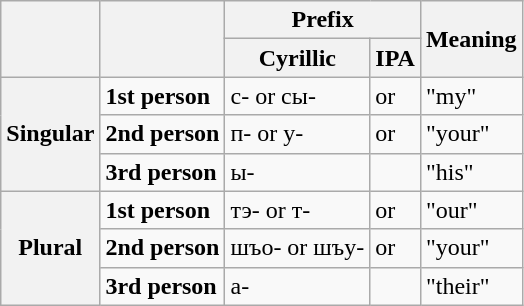<table class="wikitable">
<tr>
<th rowspan=2></th>
<th rowspan=2></th>
<th colspan=2>Prefix</th>
<th rowspan=2>Meaning</th>
</tr>
<tr>
<th>Cyrillic</th>
<th>IPA</th>
</tr>
<tr>
<th rowspan=3>Singular</th>
<td><strong>1st person</strong></td>
<td>с- or сы-</td>
<td> or </td>
<td>"my"</td>
</tr>
<tr>
<td><strong>2nd person</strong></td>
<td>п- or у-</td>
<td> or </td>
<td>"your"</td>
</tr>
<tr>
<td><strong>3rd person</strong></td>
<td>ы-</td>
<td></td>
<td>"his"</td>
</tr>
<tr>
<th rowspan=3>Plural</th>
<td><strong>1st person</strong></td>
<td>тэ- or т-</td>
<td> or </td>
<td>"our"</td>
</tr>
<tr>
<td><strong>2nd person</strong></td>
<td>шъо-  or шъу-</td>
<td> or </td>
<td>"your"</td>
</tr>
<tr>
<td><strong>3rd person</strong></td>
<td>a-</td>
<td></td>
<td>"their"</td>
</tr>
</table>
